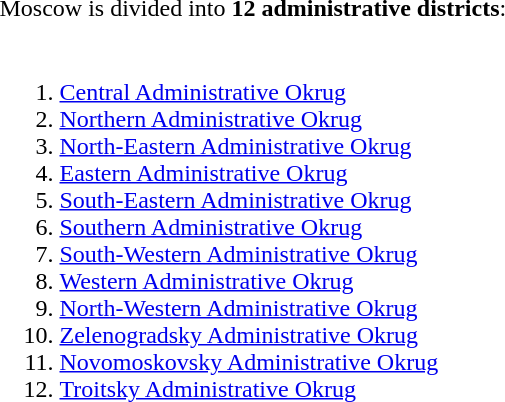<table>
<tr>
<td Colspan=2>Moscow is divided into <strong>12 administrative districts</strong>:</td>
<td rowspan=3></td>
</tr>
<tr>
<td><br><ol><li><a href='#'>Central Administrative Okrug</a></li><li><a href='#'>Northern Administrative Okrug</a></li><li><a href='#'>North-Eastern Administrative Okrug</a></li><li><a href='#'>Eastern Administrative Okrug</a></li><li><a href='#'>South-Eastern Administrative Okrug</a></li><li><a href='#'>Southern Administrative Okrug</a></li><li><a href='#'>South-Western Administrative Okrug</a></li><li><a href='#'>Western Administrative Okrug</a></li><li><a href='#'>North-Western Administrative Okrug</a></li><li><a href='#'>Zelenogradsky Administrative Okrug</a></li><li><a href='#'>Novomoskovsky Administrative Okrug</a></li><li><a href='#'>Troitsky Administrative Okrug</a></li></ol></td>
</tr>
</table>
